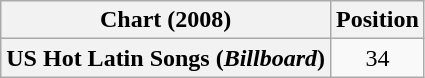<table class="wikitable plainrowheaders" style="text-align:center">
<tr>
<th scope="col">Chart (2008)</th>
<th scope="col">Position</th>
</tr>
<tr>
<th scope="row">US Hot Latin Songs (<em>Billboard</em>)</th>
<td>34</td>
</tr>
</table>
